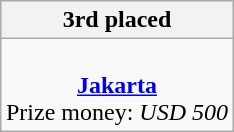<table class="wikitable" style="text-align: center; margin: 0 auto;">
<tr>
<th>3rd placed</th>
</tr>
<tr>
<td><br><strong><a href='#'>Jakarta</a></strong><br>Prize money: <em>USD 500</em></td>
</tr>
</table>
